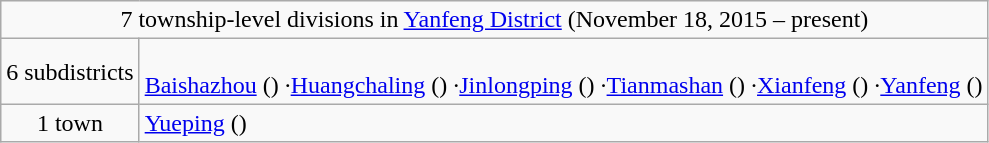<table class="wikitable">
<tr>
<td style="text-align:center;" colspan="2">7 township-level divisions in <a href='#'>Yanfeng District</a> (November 18, 2015 – present)</td>
</tr>
<tr align=left>
<td align=center>6 subdistricts</td>
<td><br><a href='#'>Baishazhou</a> ()
·<a href='#'>Huangchaling</a> ()
·<a href='#'>Jinlongping</a> ()
·<a href='#'>Tianmashan</a> ()
·<a href='#'>Xianfeng</a> ()
·<a href='#'>Yanfeng</a> ()</td>
</tr>
<tr align=left>
<td align=center>1 town</td>
<td><a href='#'>Yueping</a> ()</td>
</tr>
</table>
